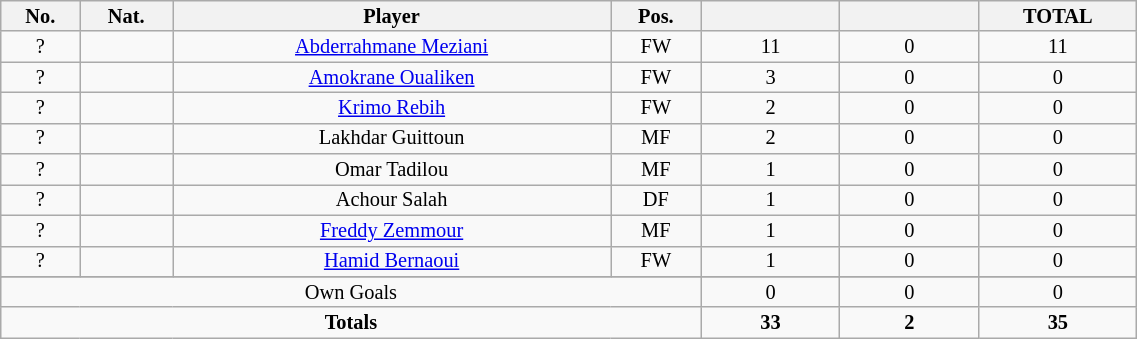<table class="wikitable sortable alternance"  style="font-size:85%; text-align:center; line-height:14px; width:60%;">
<tr>
<th width=10>No.</th>
<th width=10>Nat.</th>
<th width=140>Player</th>
<th width=10>Pos.</th>
<th width=40></th>
<th width=40></th>
<th width=10>TOTAL</th>
</tr>
<tr>
<td>?</td>
<td></td>
<td><a href='#'>Abderrahmane Meziani</a></td>
<td>FW</td>
<td>11</td>
<td>0</td>
<td>11</td>
</tr>
<tr>
<td>?</td>
<td></td>
<td><a href='#'>Amokrane Oualiken</a></td>
<td>FW</td>
<td>3</td>
<td>0</td>
<td>0</td>
</tr>
<tr>
<td>?</td>
<td></td>
<td><a href='#'>Krimo Rebih</a></td>
<td>FW</td>
<td>2</td>
<td>0</td>
<td>0</td>
</tr>
<tr>
<td>?</td>
<td></td>
<td>Lakhdar Guittoun</td>
<td>MF</td>
<td>2</td>
<td>0</td>
<td>0</td>
</tr>
<tr>
<td>?</td>
<td></td>
<td>Omar Tadilou</td>
<td>MF</td>
<td>1</td>
<td>0</td>
<td>0</td>
</tr>
<tr>
<td>?</td>
<td></td>
<td>Achour Salah</td>
<td>DF</td>
<td>1</td>
<td>0</td>
<td>0</td>
</tr>
<tr>
<td>?</td>
<td></td>
<td><a href='#'>Freddy Zemmour</a></td>
<td>MF</td>
<td>1</td>
<td>0</td>
<td>0</td>
</tr>
<tr>
<td>?</td>
<td></td>
<td><a href='#'>Hamid Bernaoui</a></td>
<td>FW</td>
<td>1</td>
<td>0</td>
<td>0</td>
</tr>
<tr>
</tr>
<tr class="sortbottom">
<td colspan="4">Own Goals</td>
<td>0</td>
<td>0</td>
<td>0</td>
</tr>
<tr class="sortbottom">
<td colspan="4"><strong>Totals</strong></td>
<td><strong>33</strong></td>
<td><strong>2</strong></td>
<td><strong>35</strong></td>
</tr>
</table>
